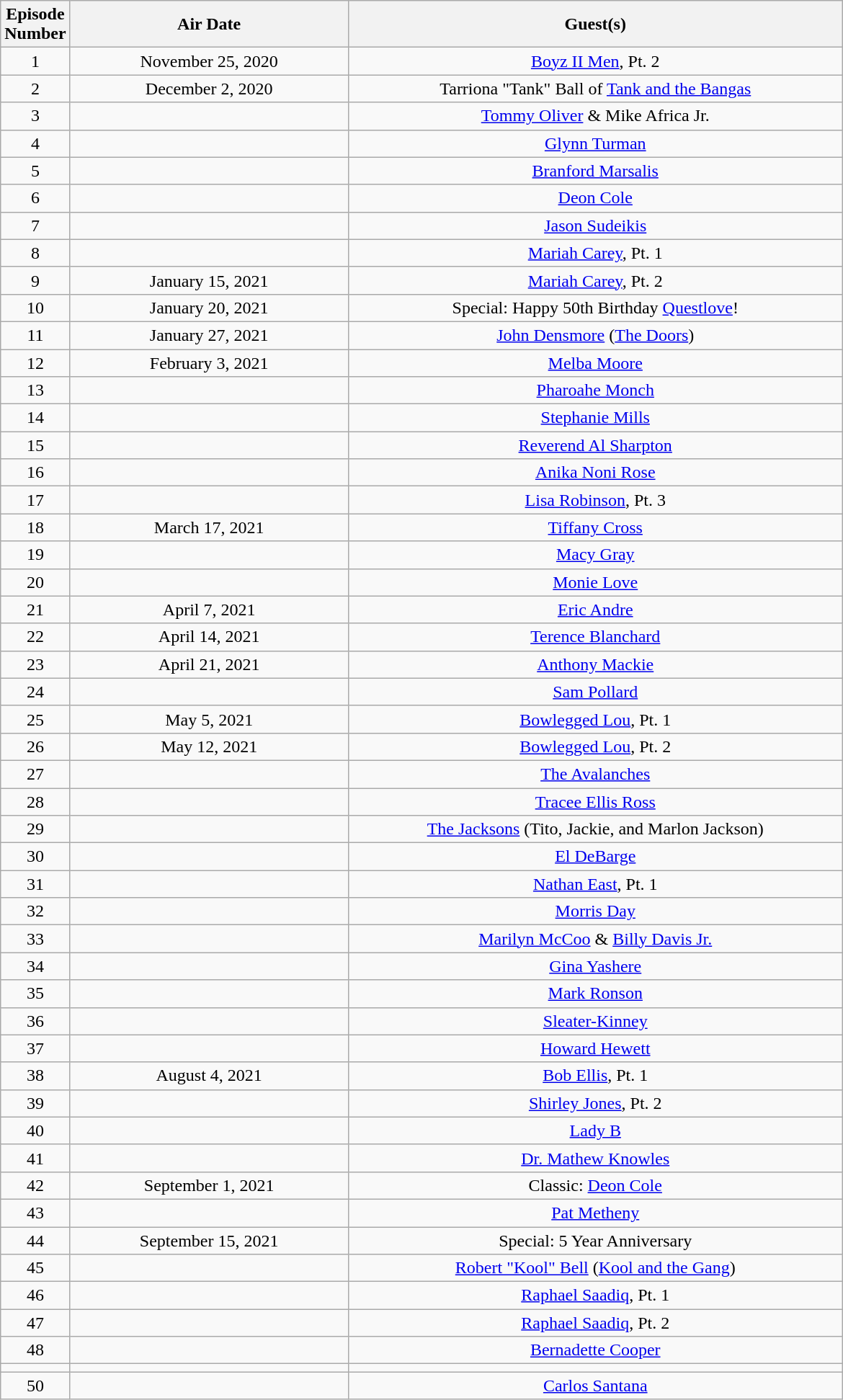<table class="wikitable" style="text-align: center;">
<tr>
<th scope="col" style="width: 20px;">Episode Number</th>
<th scope="col" style="width: 250px;">Air Date</th>
<th scope="col" style="width: 450px;">Guest(s)</th>
</tr>
<tr>
<td>1</td>
<td>November 25, 2020</td>
<td><a href='#'>Boyz II Men</a>, Pt. 2</td>
</tr>
<tr>
<td>2</td>
<td>December 2, 2020</td>
<td>Tarriona "Tank" Ball of <a href='#'>Tank and the Bangas</a></td>
</tr>
<tr>
<td>3</td>
<td></td>
<td><a href='#'>Tommy Oliver</a> & Mike Africa Jr.</td>
</tr>
<tr>
<td>4</td>
<td></td>
<td><a href='#'>Glynn Turman</a></td>
</tr>
<tr>
<td>5</td>
<td></td>
<td><a href='#'>Branford Marsalis</a></td>
</tr>
<tr>
<td>6</td>
<td></td>
<td><a href='#'>Deon Cole</a></td>
</tr>
<tr>
<td>7</td>
<td></td>
<td><a href='#'>Jason Sudeikis</a></td>
</tr>
<tr>
<td>8</td>
<td></td>
<td><a href='#'>Mariah Carey</a>, Pt. 1</td>
</tr>
<tr>
<td>9</td>
<td>January 15, 2021</td>
<td><a href='#'>Mariah Carey</a>, Pt. 2</td>
</tr>
<tr>
<td>10</td>
<td>January 20, 2021</td>
<td>Special: Happy 50th Birthday <a href='#'>Questlove</a>!</td>
</tr>
<tr>
<td>11</td>
<td>January 27, 2021</td>
<td><a href='#'>John Densmore</a> (<a href='#'>The Doors</a>)</td>
</tr>
<tr>
<td>12</td>
<td>February 3, 2021</td>
<td><a href='#'>Melba Moore</a></td>
</tr>
<tr>
<td>13</td>
<td></td>
<td><a href='#'>Pharoahe Monch</a></td>
</tr>
<tr>
<td>14</td>
<td></td>
<td><a href='#'>Stephanie Mills</a></td>
</tr>
<tr>
<td>15</td>
<td></td>
<td><a href='#'>Reverend Al Sharpton</a></td>
</tr>
<tr>
<td>16</td>
<td></td>
<td><a href='#'>Anika Noni Rose</a></td>
</tr>
<tr>
<td>17</td>
<td></td>
<td><a href='#'>Lisa Robinson</a>, Pt. 3</td>
</tr>
<tr>
<td>18</td>
<td>March 17, 2021</td>
<td><a href='#'>Tiffany Cross</a></td>
</tr>
<tr>
<td>19</td>
<td></td>
<td><a href='#'>Macy Gray</a></td>
</tr>
<tr>
<td>20</td>
<td></td>
<td><a href='#'>Monie Love</a></td>
</tr>
<tr>
<td>21</td>
<td>April 7, 2021</td>
<td><a href='#'>Eric Andre</a></td>
</tr>
<tr>
<td>22</td>
<td>April 14, 2021</td>
<td><a href='#'>Terence Blanchard</a></td>
</tr>
<tr>
<td>23</td>
<td>April 21, 2021</td>
<td><a href='#'>Anthony Mackie</a></td>
</tr>
<tr>
<td>24</td>
<td></td>
<td><a href='#'>Sam Pollard</a></td>
</tr>
<tr>
<td>25</td>
<td>May 5, 2021</td>
<td><a href='#'>Bowlegged Lou</a>, Pt. 1</td>
</tr>
<tr>
<td>26</td>
<td>May 12, 2021</td>
<td><a href='#'>Bowlegged Lou</a>, Pt. 2</td>
</tr>
<tr>
<td>27</td>
<td></td>
<td><a href='#'>The Avalanches</a></td>
</tr>
<tr>
<td>28</td>
<td></td>
<td><a href='#'>Tracee Ellis Ross</a></td>
</tr>
<tr>
<td>29</td>
<td></td>
<td><a href='#'>The Jacksons</a> (Tito, Jackie, and Marlon Jackson)</td>
</tr>
<tr>
<td>30</td>
<td></td>
<td><a href='#'>El DeBarge</a></td>
</tr>
<tr>
<td>31</td>
<td></td>
<td><a href='#'>Nathan East</a>, Pt. 1</td>
</tr>
<tr>
<td>32</td>
<td></td>
<td><a href='#'>Morris Day</a></td>
</tr>
<tr>
<td>33</td>
<td></td>
<td><a href='#'>Marilyn McCoo</a> & <a href='#'>Billy Davis Jr.</a></td>
</tr>
<tr>
<td>34</td>
<td></td>
<td><a href='#'>Gina Yashere</a></td>
</tr>
<tr>
<td>35</td>
<td></td>
<td><a href='#'>Mark Ronson</a></td>
</tr>
<tr>
<td>36</td>
<td></td>
<td><a href='#'>Sleater-Kinney</a></td>
</tr>
<tr>
<td>37</td>
<td></td>
<td><a href='#'>Howard Hewett</a></td>
</tr>
<tr>
<td>38</td>
<td>August 4, 2021</td>
<td><a href='#'>Bob Ellis</a>, Pt. 1</td>
</tr>
<tr>
<td>39</td>
<td></td>
<td><a href='#'>Shirley Jones</a>, Pt. 2</td>
</tr>
<tr>
<td>40</td>
<td></td>
<td><a href='#'>Lady B</a></td>
</tr>
<tr>
<td>41</td>
<td></td>
<td><a href='#'>Dr. Mathew Knowles</a></td>
</tr>
<tr>
<td>42</td>
<td>September 1, 2021</td>
<td>Classic: <a href='#'>Deon Cole</a></td>
</tr>
<tr>
<td>43</td>
<td></td>
<td><a href='#'>Pat Metheny</a></td>
</tr>
<tr>
<td>44</td>
<td>September 15, 2021</td>
<td>Special: 5 Year Anniversary</td>
</tr>
<tr>
<td>45</td>
<td></td>
<td><a href='#'>Robert "Kool" Bell</a> (<a href='#'>Kool and the Gang</a>)</td>
</tr>
<tr>
<td>46</td>
<td></td>
<td><a href='#'>Raphael Saadiq</a>, Pt. 1</td>
</tr>
<tr>
<td>47</td>
<td></td>
<td><a href='#'>Raphael Saadiq</a>, Pt. 2</td>
</tr>
<tr>
<td>48</td>
<td></td>
<td><a href='#'>Bernadette Cooper</a></td>
</tr>
<tr>
<td></td>
<td></td>
<td></td>
</tr>
<tr>
<td>50</td>
<td></td>
<td><a href='#'>Carlos Santana</a></td>
</tr>
</table>
